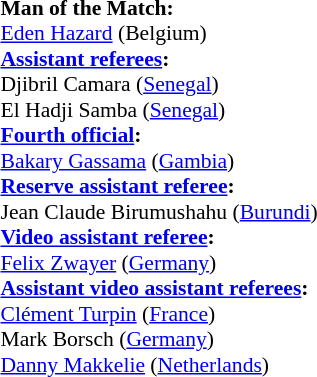<table style="width:100%; font-size:90%;">
<tr>
<td><br><strong>Man of the Match:</strong>
<br><a href='#'>Eden Hazard</a> (Belgium)<br><strong><a href='#'>Assistant referees</a>:</strong>
<br>Djibril Camara (<a href='#'>Senegal</a>)
<br>El Hadji Samba (<a href='#'>Senegal</a>)
<br><strong><a href='#'>Fourth official</a>:</strong>
<br><a href='#'>Bakary Gassama</a> (<a href='#'>Gambia</a>)
<br><strong><a href='#'>Reserve assistant referee</a>:</strong>
<br>Jean Claude Birumushahu (<a href='#'>Burundi</a>)
<br><strong><a href='#'>Video assistant referee</a>:</strong>
<br><a href='#'>Felix Zwayer</a> (<a href='#'>Germany</a>)
<br><strong><a href='#'>Assistant video assistant referees</a>:</strong>
<br><a href='#'>Clément Turpin</a> (<a href='#'>France</a>)
<br>Mark Borsch (<a href='#'>Germany</a>)
<br><a href='#'>Danny Makkelie</a> (<a href='#'>Netherlands</a>)</td>
</tr>
</table>
